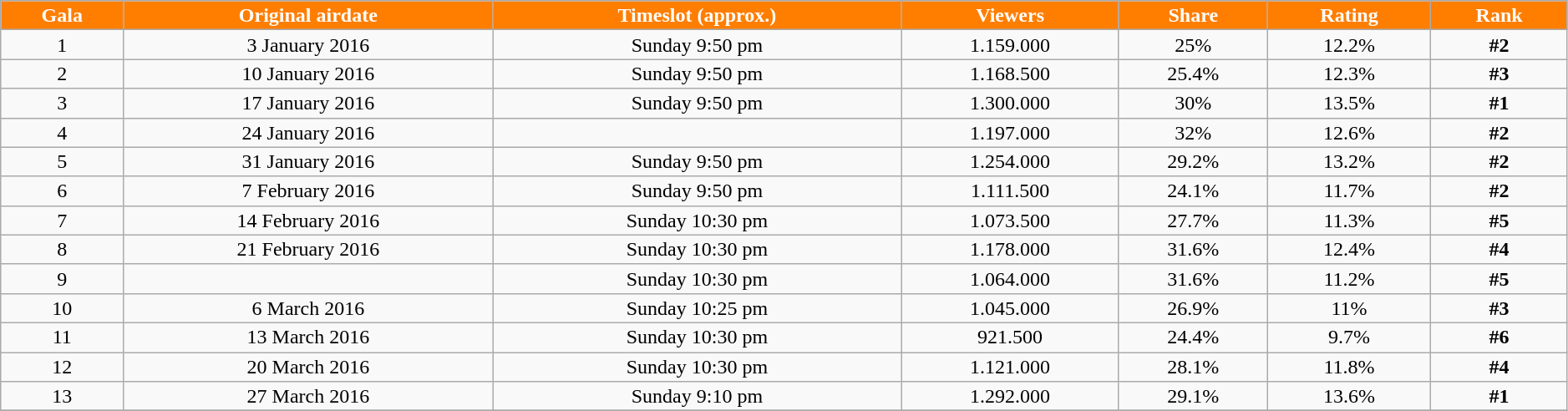<table class="wikitable plainrowheaders" style="text-align:center; line-height:16px; width:99%;">
<tr>
<th scope="col" style="background:#FF7E00; color:white;">Gala</th>
<th scope="col" style="background:#FF7E00; color:white;">Original airdate</th>
<th scope="col" style="background:#FF7E00; color:white;">Timeslot (approx.)</th>
<th scope="col" style="background:#FF7E00; color:white;">Viewers</th>
<th scope="col" style="background:#FF7E00; color:white;">Share</th>
<th scope="col" style="background:#FF7E00; color:white;">Rating</th>
<th scope="col" style="background:#FF7E00; color:white;">Rank<br><small></small></th>
</tr>
<tr>
<td>1</td>
<td>3 January 2016</td>
<td>Sunday 9:50 pm</td>
<td>1.159.000</td>
<td>25%</td>
<td>12.2%</td>
<td><strong>#2</strong></td>
</tr>
<tr>
<td>2</td>
<td>10 January 2016</td>
<td>Sunday 9:50 pm</td>
<td>1.168.500</td>
<td>25.4%</td>
<td>12.3%</td>
<td><strong>#3</strong></td>
</tr>
<tr>
<td>3</td>
<td>17 January 2016</td>
<td>Sunday 9:50 pm</td>
<td>1.300.000</td>
<td>30%</td>
<td>13.5%</td>
<td><strong>#1</strong></td>
</tr>
<tr>
<td>4</td>
<td>24 January 2016</td>
<td></td>
<td>1.197.000</td>
<td>32%</td>
<td>12.6%</td>
<td><strong>#2</strong></td>
</tr>
<tr>
<td>5</td>
<td>31 January 2016</td>
<td>Sunday 9:50 pm</td>
<td>1.254.000</td>
<td>29.2%</td>
<td>13.2%</td>
<td><strong>#2</strong></td>
</tr>
<tr>
<td>6</td>
<td>7 February 2016</td>
<td>Sunday 9:50 pm</td>
<td>1.111.500</td>
<td>24.1%</td>
<td>11.7%</td>
<td><strong>#2</strong></td>
</tr>
<tr>
<td>7</td>
<td>14 February 2016</td>
<td>Sunday 10:30 pm</td>
<td>1.073.500</td>
<td>27.7%</td>
<td>11.3%</td>
<td><strong>#5</strong></td>
</tr>
<tr>
<td>8</td>
<td>21 February 2016</td>
<td>Sunday 10:30 pm</td>
<td>1.178.000</td>
<td>31.6%</td>
<td>12.4%</td>
<td><strong>#4</strong></td>
</tr>
<tr>
<td>9</td>
<td></td>
<td>Sunday 10:30 pm</td>
<td>1.064.000</td>
<td>31.6%</td>
<td>11.2%</td>
<td><strong>#5</strong></td>
</tr>
<tr>
<td>10</td>
<td>6 March 2016</td>
<td>Sunday 10:25 pm</td>
<td>1.045.000</td>
<td>26.9%</td>
<td>11%</td>
<td><strong>#3</strong></td>
</tr>
<tr>
<td>11</td>
<td>13 March 2016</td>
<td>Sunday 10:30 pm</td>
<td>921.500</td>
<td>24.4%</td>
<td>9.7%</td>
<td><strong>#6</strong></td>
</tr>
<tr>
<td>12</td>
<td>20 March 2016</td>
<td>Sunday 10:30 pm</td>
<td>1.121.000</td>
<td>28.1%</td>
<td>11.8%</td>
<td><strong>#4</strong></td>
</tr>
<tr>
<td>13</td>
<td>27 March 2016</td>
<td>Sunday 9:10 pm</td>
<td>1.292.000</td>
<td>29.1%</td>
<td>13.6%</td>
<td><strong>#1</strong></td>
</tr>
<tr>
</tr>
</table>
